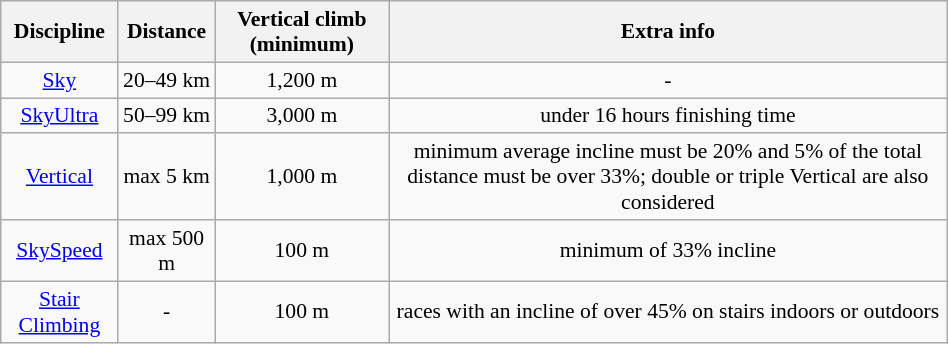<table class="wikitable" width=50% style="font-size:90%; text-align:center;">
<tr>
<th>Discipline</th>
<th>Distance</th>
<th>Vertical climb (minimum)</th>
<th>Extra info</th>
</tr>
<tr>
<td><a href='#'>Sky</a></td>
<td>20–49 km</td>
<td>1,200 m</td>
<td>-</td>
</tr>
<tr>
<td><a href='#'>SkyUltra</a></td>
<td>50–99 km</td>
<td>3,000 m</td>
<td>under 16 hours finishing time</td>
</tr>
<tr>
<td><a href='#'>Vertical</a></td>
<td>max 5 km</td>
<td>1,000 m</td>
<td>minimum average incline must be 20% and 5% of the total distance must be over 33%; double or triple Vertical are also considered</td>
</tr>
<tr>
<td><a href='#'>SkySpeed</a></td>
<td>max 500 m</td>
<td>100 m</td>
<td>minimum of 33% incline</td>
</tr>
<tr>
<td><a href='#'>Stair Climbing</a></td>
<td>-</td>
<td>100 m</td>
<td>races with an incline of over 45% on stairs indoors or outdoors</td>
</tr>
</table>
